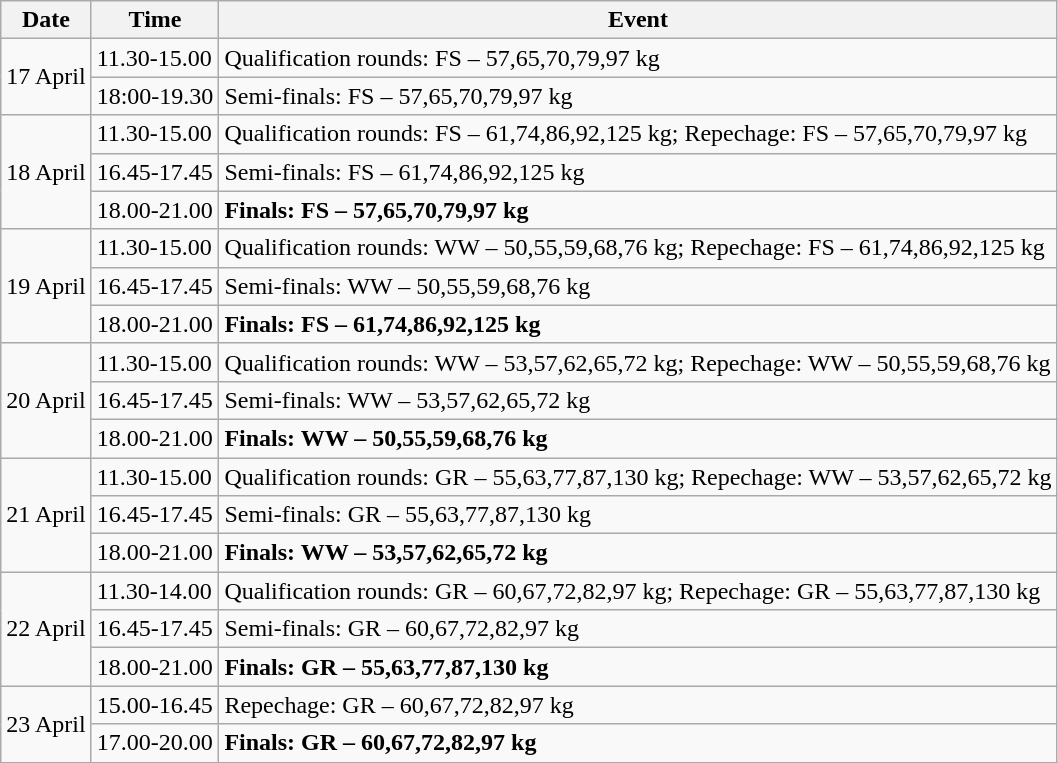<table class=wikitable>
<tr>
<th>Date</th>
<th>Time</th>
<th>Event</th>
</tr>
<tr>
<td rowspan="2">17 April</td>
<td>11.30-15.00</td>
<td>Qualification rounds: FS – 57,65,70,79,97 kg</td>
</tr>
<tr>
<td>18:00-19.30</td>
<td>Semi-finals: FS – 57,65,70,79,97 kg</td>
</tr>
<tr>
<td rowspan="3">18 April</td>
<td>11.30-15.00</td>
<td>Qualification rounds: FS – 61,74,86,92,125 kg; Repechage: FS – 57,65,70,79,97 kg</td>
</tr>
<tr>
<td>16.45-17.45</td>
<td>Semi-finals: FS – 61,74,86,92,125 kg</td>
</tr>
<tr>
<td>18.00-21.00</td>
<td><strong>Finals: FS – 57,65,70,79,97 kg</strong></td>
</tr>
<tr>
<td rowspan="3">19 April</td>
<td>11.30-15.00</td>
<td>Qualification rounds: WW – 50,55,59,68,76 kg; Repechage: FS – 61,74,86,92,125 kg</td>
</tr>
<tr>
<td>16.45-17.45</td>
<td>Semi-finals: WW – 50,55,59,68,76 kg</td>
</tr>
<tr>
<td>18.00-21.00</td>
<td><strong>Finals: FS – 61,74,86,92,125 kg</strong></td>
</tr>
<tr>
<td rowspan="3">20 April</td>
<td>11.30-15.00</td>
<td>Qualification rounds: WW – 53,57,62,65,72 kg; Repechage: WW – 50,55,59,68,76 kg</td>
</tr>
<tr>
<td>16.45-17.45</td>
<td>Semi-finals: WW – 53,57,62,65,72 kg</td>
</tr>
<tr>
<td>18.00-21.00</td>
<td><strong>Finals: WW – 50,55,59,68,76 kg</strong></td>
</tr>
<tr>
<td rowspan="3">21 April</td>
<td>11.30-15.00</td>
<td>Qualification rounds: GR – 55,63,77,87,130 kg; Repechage: WW – 53,57,62,65,72 kg</td>
</tr>
<tr>
<td>16.45-17.45</td>
<td>Semi-finals: GR – 55,63,77,87,130 kg</td>
</tr>
<tr>
<td>18.00-21.00</td>
<td><strong>Finals: WW – 53,57,62,65,72 kg</strong></td>
</tr>
<tr>
<td rowspan="3">22 April</td>
<td>11.30-14.00</td>
<td>Qualification rounds: GR – 60,67,72,82,97 kg; Repechage: GR – 55,63,77,87,130 kg</td>
</tr>
<tr>
<td>16.45-17.45</td>
<td>Semi-finals: GR – 60,67,72,82,97 kg</td>
</tr>
<tr>
<td>18.00-21.00</td>
<td><strong>Finals: GR – 55,63,77,87,130 kg</strong></td>
</tr>
<tr>
<td rowspan="2">23 April</td>
<td>15.00-16.45</td>
<td>Repechage: GR – 60,67,72,82,97 kg</td>
</tr>
<tr>
<td>17.00-20.00</td>
<td><strong>Finals: GR – 60,67,72,82,97 kg</strong></td>
</tr>
</table>
